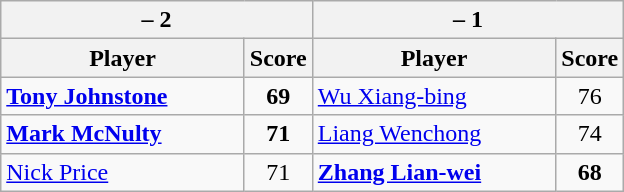<table class=wikitable>
<tr>
<th colspan=2> – 2</th>
<th colspan=2> – 1</th>
</tr>
<tr>
<th width=155>Player</th>
<th>Score</th>
<th width=155>Player</th>
<th>Score</th>
</tr>
<tr>
<td><strong><a href='#'>Tony Johnstone</a></strong></td>
<td align=center><strong>69</strong></td>
<td><a href='#'>Wu Xiang-bing</a></td>
<td align=center>76</td>
</tr>
<tr>
<td><strong><a href='#'>Mark McNulty</a></strong></td>
<td align=center><strong>71</strong></td>
<td><a href='#'>Liang Wenchong</a></td>
<td align=center>74</td>
</tr>
<tr>
<td><a href='#'>Nick Price</a></td>
<td align=center>71</td>
<td><strong><a href='#'>Zhang Lian-wei</a></strong></td>
<td align=center><strong>68</strong></td>
</tr>
</table>
